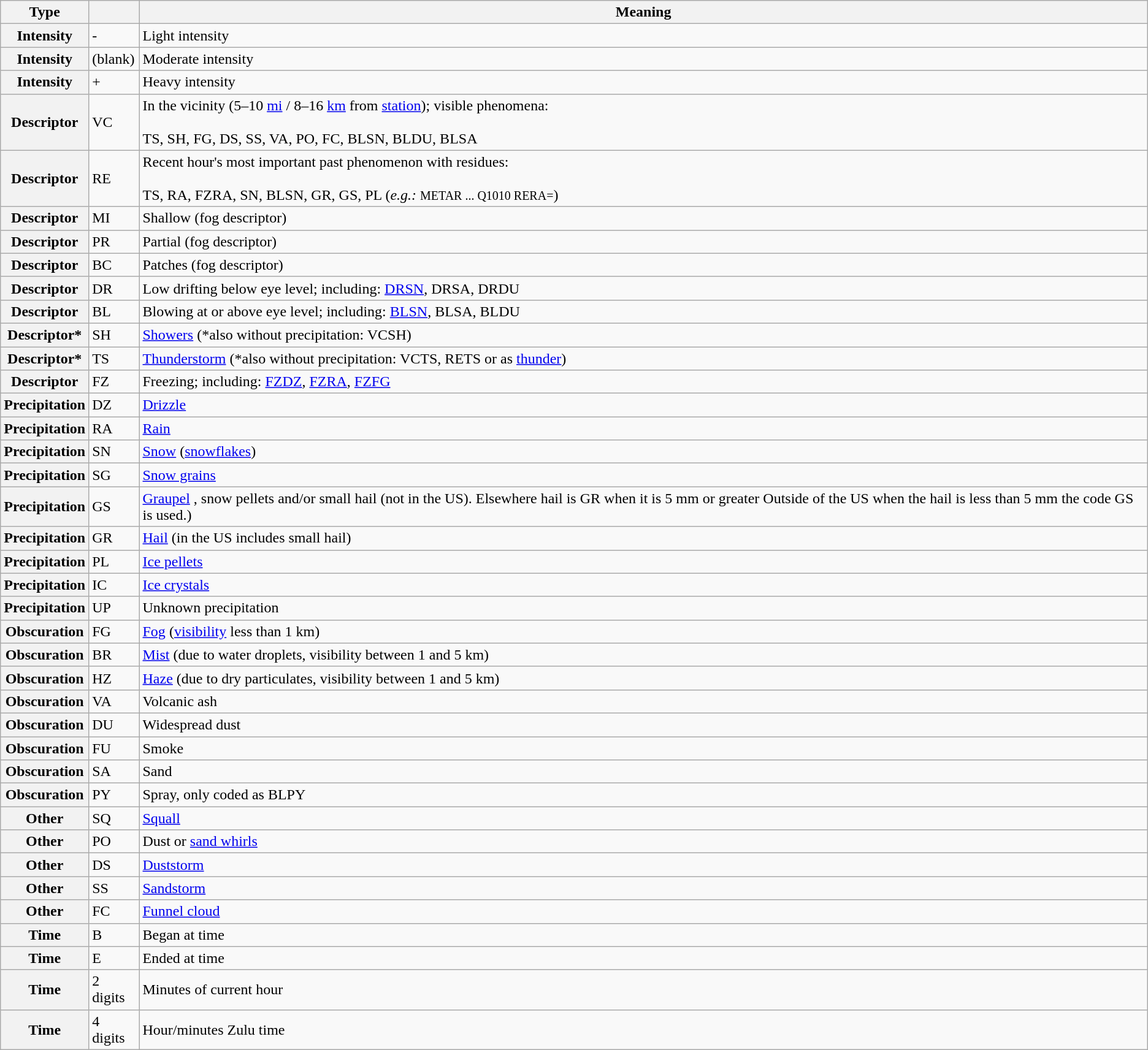<table class="wikitable">
<tr>
<th scope="col">Type</th>
<th scope="col"></th>
<th scope="col">Meaning</th>
</tr>
<tr>
<th scope="row">Intensity</th>
<td>-</td>
<td>Light intensity</td>
</tr>
<tr>
<th scope="row">Intensity</th>
<td>(blank)</td>
<td>Moderate intensity</td>
</tr>
<tr>
<th scope="row">Intensity</th>
<td>+</td>
<td>Heavy intensity</td>
</tr>
<tr>
<th scope="row">Descriptor</th>
<td>VC</td>
<td>In the vicinity (5–10 <a href='#'>mi</a> / 8–16 <a href='#'>km</a> from <a href='#'>station</a>); visible phenomena:<br><br>TS, SH, FG, DS, SS, VA, PO, FC, BLSN, BLDU, BLSA</td>
</tr>
<tr>
<th scope="row">Descriptor</th>
<td>RE</td>
<td>Recent hour's most important past phenomenon with residues: <br><br>TS, RA, FZRA, SN, BLSN, GR, GS, PL (<em>e.g.:</em> <small>METAR ... Q1010 RERA=</small>)</td>
</tr>
<tr>
<th scope="row">Descriptor</th>
<td>MI</td>
<td>Shallow  (fog descriptor)</td>
</tr>
<tr>
<th scope="row">Descriptor</th>
<td>PR</td>
<td>Partial (fog descriptor)</td>
</tr>
<tr>
<th scope="row">Descriptor</th>
<td>BC</td>
<td>Patches  (fog descriptor)</td>
</tr>
<tr>
<th scope="row">Descriptor</th>
<td>DR</td>
<td>Low drifting below eye level; including: <a href='#'>DRSN</a>, DRSA, DRDU</td>
</tr>
<tr>
<th scope="row">Descriptor</th>
<td>BL</td>
<td>Blowing at or above eye level; including: <a href='#'>BLSN</a>, BLSA, BLDU</td>
</tr>
<tr>
<th scope="row">Descriptor*</th>
<td>SH</td>
<td><a href='#'>Showers</a> (*also without precipitation: VCSH)</td>
</tr>
<tr>
<th scope="row">Descriptor*</th>
<td>TS</td>
<td><a href='#'>Thunderstorm</a> (*also without precipitation: VCTS, RETS or as <a href='#'>thunder</a>)</td>
</tr>
<tr>
<th scope="row">Descriptor</th>
<td>FZ</td>
<td>Freezing; including: <a href='#'>FZDZ</a>, <a href='#'>FZRA</a>, <a href='#'>FZFG</a></td>
</tr>
<tr>
<th scope="row">Precipitation</th>
<td>DZ</td>
<td><a href='#'>Drizzle</a></td>
</tr>
<tr>
<th scope="row">Precipitation</th>
<td>RA</td>
<td><a href='#'>Rain</a></td>
</tr>
<tr>
<th scope="row">Precipitation</th>
<td>SN</td>
<td><a href='#'>Snow</a> (<a href='#'>snowflakes</a>)</td>
</tr>
<tr>
<th scope="row">Precipitation</th>
<td>SG</td>
<td><a href='#'>Snow grains</a></td>
</tr>
<tr>
<th scope="row">Precipitation</th>
<td>GS</td>
<td><a href='#'>Graupel</a> , snow pellets and/or small hail (not in the US). Elsewhere hail is GR when it is 5 mm or greater Outside of the US when the hail is less than 5 mm the code GS is used.)</td>
</tr>
<tr>
<th scope="row">Precipitation</th>
<td>GR</td>
<td><a href='#'>Hail</a>  (in the US includes small hail) </td>
</tr>
<tr>
<th scope="row">Precipitation</th>
<td>PL</td>
<td><a href='#'>Ice pellets</a></td>
</tr>
<tr>
<th scope="row">Precipitation</th>
<td>IC</td>
<td><a href='#'>Ice crystals</a></td>
</tr>
<tr>
<th scope="row">Precipitation</th>
<td>UP</td>
<td>Unknown precipitation</td>
</tr>
<tr>
<th scope="row">Obscuration</th>
<td>FG</td>
<td><a href='#'>Fog</a> (<a href='#'>visibility</a> less than 1 km)</td>
</tr>
<tr>
<th scope="row">Obscuration</th>
<td>BR</td>
<td><a href='#'>Mist</a>  (due to water droplets, visibility between 1 and 5 km)</td>
</tr>
<tr>
<th scope="row">Obscuration</th>
<td>HZ</td>
<td><a href='#'>Haze</a> (due to dry particulates, visibility between 1 and 5 km)</td>
</tr>
<tr>
<th scope="row">Obscuration</th>
<td>VA</td>
<td>Volcanic ash</td>
</tr>
<tr>
<th scope="row">Obscuration</th>
<td>DU</td>
<td>Widespread dust</td>
</tr>
<tr>
<th scope="row">Obscuration</th>
<td>FU</td>
<td>Smoke </td>
</tr>
<tr>
<th scope="row">Obscuration</th>
<td>SA</td>
<td>Sand</td>
</tr>
<tr>
<th scope="row">Obscuration</th>
<td>PY</td>
<td>Spray, only coded as BLPY</td>
</tr>
<tr>
<th scope="row">Other</th>
<td>SQ</td>
<td><a href='#'>Squall</a></td>
</tr>
<tr>
<th scope="row">Other</th>
<td>PO</td>
<td>Dust  or <a href='#'>sand whirls</a></td>
</tr>
<tr>
<th scope="row">Other</th>
<td>DS</td>
<td><a href='#'>Duststorm</a></td>
</tr>
<tr>
<th scope="row">Other</th>
<td>SS</td>
<td><a href='#'>Sandstorm</a></td>
</tr>
<tr>
<th scope="row">Other</th>
<td>FC</td>
<td><a href='#'>Funnel cloud</a></td>
</tr>
<tr>
<th scope="row">Time</th>
<td>B</td>
<td>Began at time</td>
</tr>
<tr>
<th scope="row">Time</th>
<td>E</td>
<td>Ended at time</td>
</tr>
<tr>
<th scope="row">Time</th>
<td>2 digits</td>
<td>Minutes of current hour</td>
</tr>
<tr>
<th scope="row">Time</th>
<td>4 digits</td>
<td>Hour/minutes Zulu time</td>
</tr>
</table>
